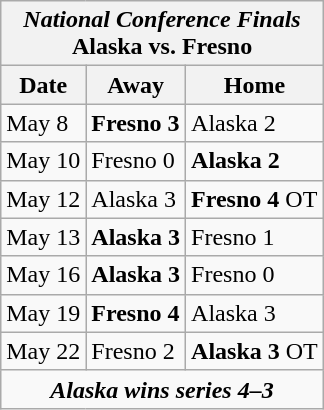<table class="wikitable">
<tr>
<th bgcolor="#DDDDDD" colspan="4"><em>National Conference Finals</em> <br> Alaska vs. Fresno</th>
</tr>
<tr>
<th>Date</th>
<th>Away</th>
<th>Home</th>
</tr>
<tr>
<td>May 8</td>
<td><strong>Fresno 3</strong></td>
<td>Alaska 2</td>
</tr>
<tr>
<td>May 10</td>
<td>Fresno 0</td>
<td><strong>Alaska 2</strong></td>
</tr>
<tr>
<td>May 12</td>
<td>Alaska 3</td>
<td><strong>Fresno 4</strong> OT</td>
</tr>
<tr>
<td>May 13</td>
<td><strong>Alaska 3</strong></td>
<td>Fresno 1</td>
</tr>
<tr>
<td>May 16</td>
<td><strong>Alaska 3</strong></td>
<td>Fresno 0</td>
</tr>
<tr>
<td>May 19</td>
<td><strong>Fresno 4</strong></td>
<td>Alaska 3</td>
</tr>
<tr>
<td>May 22</td>
<td>Fresno 2</td>
<td><strong>Alaska 3</strong> OT</td>
</tr>
<tr align="center">
<td colspan="4"><strong><em>Alaska wins series 4–3</em></strong></td>
</tr>
</table>
